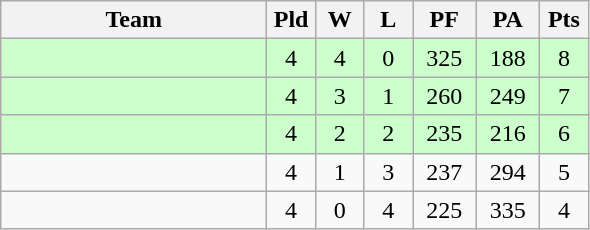<table class="wikitable" style="text-align:center;">
<tr>
<th width=170>Team</th>
<th width=25>Pld</th>
<th width=25>W</th>
<th width=25>L</th>
<th width=35>PF</th>
<th width=35>PA</th>
<th width=25>Pts</th>
</tr>
<tr bgcolor=#ccffcc>
<td align="left"></td>
<td>4</td>
<td>4</td>
<td>0</td>
<td>325</td>
<td>188</td>
<td>8</td>
</tr>
<tr bgcolor=#ccffcc>
<td align="left"></td>
<td>4</td>
<td>3</td>
<td>1</td>
<td>260</td>
<td>249</td>
<td>7</td>
</tr>
<tr bgcolor=#ccffcc>
<td align="left"></td>
<td>4</td>
<td>2</td>
<td>2</td>
<td>235</td>
<td>216</td>
<td>6</td>
</tr>
<tr bgcolor=>
<td align="left"><em></em></td>
<td>4</td>
<td>1</td>
<td>3</td>
<td>237</td>
<td>294</td>
<td>5</td>
</tr>
<tr bgcolor=>
<td align="left"></td>
<td>4</td>
<td>0</td>
<td>4</td>
<td>225</td>
<td>335</td>
<td>4</td>
</tr>
</table>
